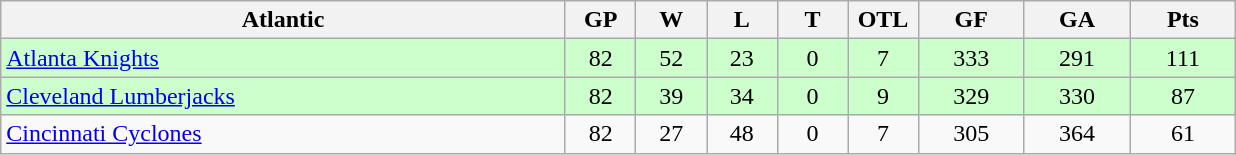<table class="wikitable">
<tr>
<th width="40%">Atlantic</th>
<th width="5%">GP</th>
<th width="5%">W</th>
<th width="5%">L</th>
<th width="5%">T</th>
<th width="5%">OTL</th>
<th width="7.5%">GF</th>
<th width="7.5%">GA</th>
<th width="7.5%">Pts</th>
</tr>
<tr align="center" bgcolor="#CCFFCC">
<td align="left"><a href='#'>Atlanta Knights</a></td>
<td>82</td>
<td>52</td>
<td>23</td>
<td>0</td>
<td>7</td>
<td>333</td>
<td>291</td>
<td>111</td>
</tr>
<tr align="center" bgcolor="#CCFFCC">
<td align="left"><a href='#'>Cleveland Lumberjacks</a></td>
<td>82</td>
<td>39</td>
<td>34</td>
<td>0</td>
<td>9</td>
<td>329</td>
<td>330</td>
<td>87</td>
</tr>
<tr align="center">
<td align="left"><a href='#'>Cincinnati Cyclones</a></td>
<td>82</td>
<td>27</td>
<td>48</td>
<td>0</td>
<td>7</td>
<td>305</td>
<td>364</td>
<td>61</td>
</tr>
</table>
